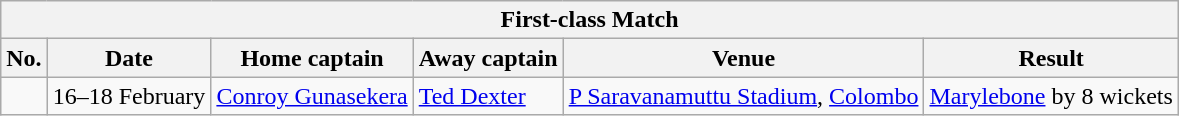<table class="wikitable">
<tr>
<th colspan="9">First-class Match</th>
</tr>
<tr>
<th>No.</th>
<th>Date</th>
<th>Home captain</th>
<th>Away captain</th>
<th>Venue</th>
<th>Result</th>
</tr>
<tr>
<td></td>
<td>16–18 February</td>
<td><a href='#'>Conroy Gunasekera</a></td>
<td><a href='#'>Ted Dexter</a></td>
<td><a href='#'>P Saravanamuttu Stadium</a>, <a href='#'>Colombo</a></td>
<td><a href='#'>Marylebone</a> by 8 wickets</td>
</tr>
</table>
